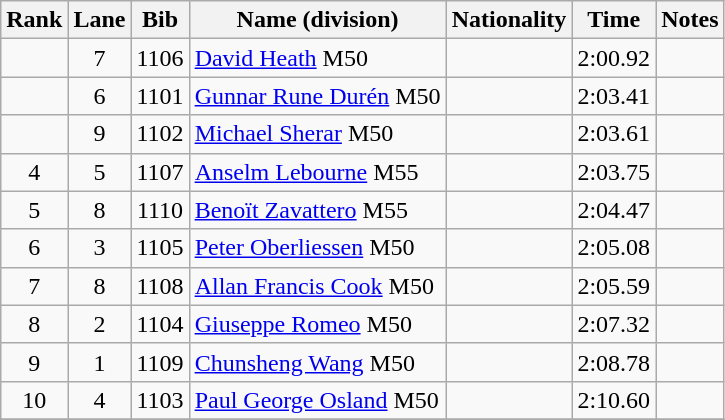<table class="wikitable sortable" style="text-align:center">
<tr>
<th>Rank</th>
<th>Lane</th>
<th>Bib</th>
<th>Name (division)</th>
<th>Nationality</th>
<th>Time</th>
<th>Notes</th>
</tr>
<tr>
<td></td>
<td>7</td>
<td>1106</td>
<td align=left><a href='#'>David Heath</a> M50</td>
<td align=left></td>
<td>2:00.92</td>
<td></td>
</tr>
<tr>
<td></td>
<td>6</td>
<td>1101</td>
<td align=left><a href='#'>Gunnar Rune Durén</a> M50</td>
<td align=left></td>
<td>2:03.41</td>
<td></td>
</tr>
<tr>
<td></td>
<td>9</td>
<td>1102</td>
<td align=left><a href='#'>Michael Sherar</a> M50</td>
<td align=left></td>
<td>2:03.61</td>
<td></td>
</tr>
<tr>
<td>4</td>
<td>5</td>
<td>1107</td>
<td align=left><a href='#'>Anselm Lebourne</a> M55</td>
<td align=left></td>
<td>2:03.75</td>
<td></td>
</tr>
<tr>
<td>5</td>
<td>8</td>
<td>1110</td>
<td align=left><a href='#'>Benoït Zavattero</a> M55</td>
<td align=left></td>
<td>2:04.47</td>
<td></td>
</tr>
<tr>
<td>6</td>
<td>3</td>
<td>1105</td>
<td align=left><a href='#'>Peter Oberliessen</a> M50</td>
<td align=left></td>
<td>2:05.08</td>
<td></td>
</tr>
<tr>
<td>7</td>
<td>8</td>
<td>1108</td>
<td align=left><a href='#'>Allan Francis Cook</a> M50</td>
<td align=left></td>
<td>2:05.59</td>
<td></td>
</tr>
<tr>
<td>8</td>
<td>2</td>
<td>1104</td>
<td align=left><a href='#'>Giuseppe Romeo</a> M50</td>
<td align=left></td>
<td>2:07.32</td>
<td></td>
</tr>
<tr>
<td>9</td>
<td>1</td>
<td>1109</td>
<td align=left><a href='#'>Chunsheng Wang</a> M50</td>
<td align=left></td>
<td>2:08.78</td>
<td></td>
</tr>
<tr>
<td>10</td>
<td>4</td>
<td>1103</td>
<td align=left><a href='#'>Paul George Osland</a> M50</td>
<td align=left></td>
<td>2:10.60</td>
<td></td>
</tr>
<tr>
</tr>
</table>
